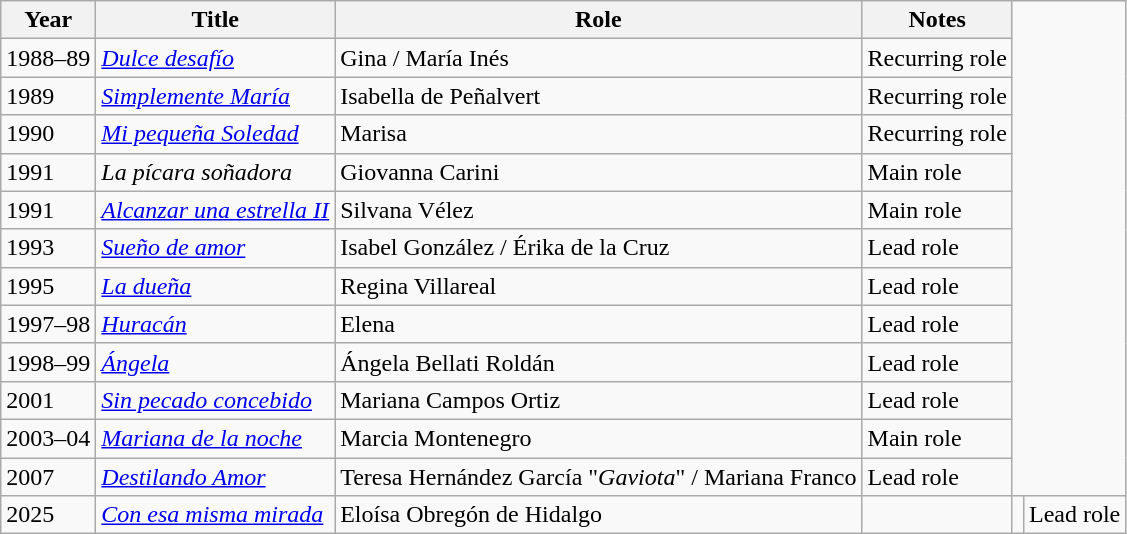<table class="wikitable sortable">
<tr>
<th>Year</th>
<th>Title</th>
<th>Role</th>
<th>Notes</th>
</tr>
<tr>
<td>1988–89</td>
<td><em><a href='#'>Dulce desafío</a></em></td>
<td>Gina / María Inés</td>
<td>Recurring role</td>
</tr>
<tr>
<td>1989</td>
<td><em><a href='#'>Simplemente María</a></em></td>
<td>Isabella de Peñalvert</td>
<td>Recurring role</td>
</tr>
<tr>
<td>1990</td>
<td><em><a href='#'>Mi pequeña Soledad</a></em></td>
<td>Marisa</td>
<td>Recurring role</td>
</tr>
<tr>
<td>1991</td>
<td><em>La pícara soñadora</em></td>
<td>Giovanna Carini</td>
<td>Main role</td>
</tr>
<tr>
<td>1991</td>
<td><em><a href='#'>Alcanzar una estrella II</a></em></td>
<td>Silvana Vélez</td>
<td>Main role</td>
</tr>
<tr>
<td>1993</td>
<td><em><a href='#'>Sueño de amor</a></em></td>
<td>Isabel González / Érika de la Cruz</td>
<td>Lead role</td>
</tr>
<tr>
<td>1995</td>
<td><em><a href='#'>La dueña</a></em></td>
<td>Regina Villareal</td>
<td>Lead role</td>
</tr>
<tr>
<td>1997–98</td>
<td><em><a href='#'>Huracán</a></em></td>
<td>Elena</td>
<td>Lead role</td>
</tr>
<tr>
<td>1998–99</td>
<td><em><a href='#'>Ángela</a></em></td>
<td>Ángela Bellati Roldán</td>
<td>Lead role</td>
</tr>
<tr>
<td>2001</td>
<td><em><a href='#'>Sin pecado concebido</a></em></td>
<td>Mariana Campos Ortiz</td>
<td>Lead role</td>
</tr>
<tr>
<td>2003–04</td>
<td><em><a href='#'>Mariana de la noche</a></em></td>
<td>Marcia Montenegro</td>
<td>Main role</td>
</tr>
<tr>
<td>2007</td>
<td><em><a href='#'>Destilando Amor</a></em></td>
<td>Teresa Hernández García "<em>Gaviota</em>" / Mariana Franco</td>
<td>Lead role</td>
</tr>
<tr>
<td>2025</td>
<td><em><a href='#'>Con esa misma mirada</a></em></td>
<td>Eloísa Obregón de Hidalgo</td>
<td></td>
<td></td>
<td>Lead role</td>
</tr>
</table>
